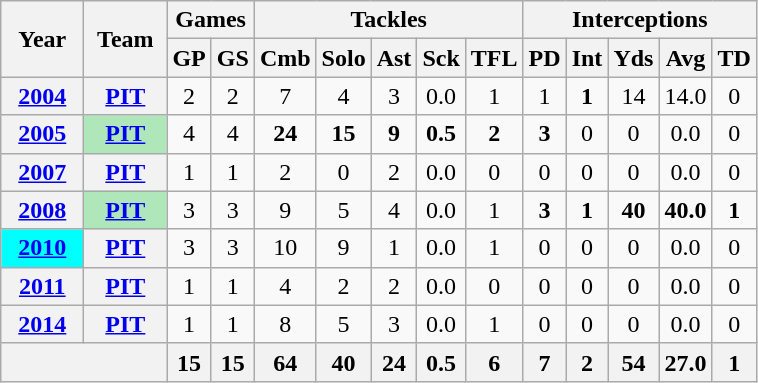<table class="wikitable" style="text-align:center;">
<tr>
<th rowspan="2">Year</th>
<th rowspan="2">Team</th>
<th colspan="2">Games</th>
<th colspan="5">Tackles</th>
<th colspan="5">Interceptions</th>
</tr>
<tr>
<th>GP</th>
<th>GS</th>
<th>Cmb</th>
<th>Solo</th>
<th>Ast</th>
<th>Sck</th>
<th>TFL</th>
<th>PD</th>
<th>Int</th>
<th>Yds</th>
<th>Avg</th>
<th>TD</th>
</tr>
<tr>
<th><a href='#'>2004</a></th>
<th><a href='#'>PIT</a></th>
<td>2</td>
<td>2</td>
<td>7</td>
<td>4</td>
<td>3</td>
<td>0.0</td>
<td>1</td>
<td>1</td>
<td><strong>1</strong></td>
<td>14</td>
<td>14.0</td>
<td>0</td>
</tr>
<tr>
<th><a href='#'>2005</a></th>
<th style="background:#afe6ba; width:3em;"><a href='#'>PIT</a></th>
<td>4</td>
<td>4</td>
<td><strong>24</strong></td>
<td><strong>15</strong></td>
<td><strong>9</strong></td>
<td><strong>0.5</strong></td>
<td><strong>2</strong></td>
<td><strong>3</strong></td>
<td>0</td>
<td>0</td>
<td>0.0</td>
<td>0</td>
</tr>
<tr>
<th><a href='#'>2007</a></th>
<th><a href='#'>PIT</a></th>
<td>1</td>
<td>1</td>
<td>2</td>
<td>0</td>
<td>2</td>
<td>0.0</td>
<td>0</td>
<td>0</td>
<td>0</td>
<td>0</td>
<td>0.0</td>
<td>0</td>
</tr>
<tr>
<th><a href='#'>2008</a></th>
<th style="background:#afe6ba; width:3em;"><a href='#'>PIT</a></th>
<td>3</td>
<td>3</td>
<td>9</td>
<td>5</td>
<td>4</td>
<td>0.0</td>
<td>1</td>
<td><strong>3</strong></td>
<td><strong>1</strong></td>
<td><strong>40</strong></td>
<td><strong>40.0</strong></td>
<td><strong>1</strong></td>
</tr>
<tr>
<th style="background:#00ffff; width:3em;"><a href='#'>2010</a></th>
<th><a href='#'>PIT</a></th>
<td>3</td>
<td>3</td>
<td>10</td>
<td>9</td>
<td>1</td>
<td>0.0</td>
<td>1</td>
<td>0</td>
<td>0</td>
<td>0</td>
<td>0.0</td>
<td>0</td>
</tr>
<tr>
<th><a href='#'>2011</a></th>
<th><a href='#'>PIT</a></th>
<td>1</td>
<td>1</td>
<td>4</td>
<td>2</td>
<td>2</td>
<td>0.0</td>
<td>0</td>
<td>0</td>
<td>0</td>
<td>0</td>
<td>0.0</td>
<td>0</td>
</tr>
<tr>
<th><a href='#'>2014</a></th>
<th><a href='#'>PIT</a></th>
<td>1</td>
<td>1</td>
<td>8</td>
<td>5</td>
<td>3</td>
<td>0.0</td>
<td>1</td>
<td>0</td>
<td>0</td>
<td>0</td>
<td>0.0</td>
<td>0</td>
</tr>
<tr>
<th colspan="2"></th>
<th>15</th>
<th>15</th>
<th>64</th>
<th>40</th>
<th>24</th>
<th>0.5</th>
<th>6</th>
<th>7</th>
<th>2</th>
<th>54</th>
<th>27.0</th>
<th>1</th>
</tr>
</table>
